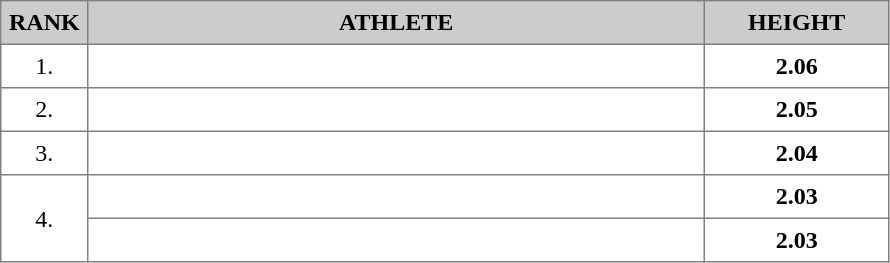<table border="1" cellspacing="2" cellpadding="5" style="border-collapse: collapse; font-size: 100%;">
<tr bgcolor="cccccc">
<th>RANK</th>
<th align="center" style="width: 25em">ATHLETE</th>
<th align="center" style="width: 7em">HEIGHT</th>
</tr>
<tr>
<td align="center">1.</td>
<td></td>
<td align="center"><strong>2.06</strong></td>
</tr>
<tr>
<td align="center">2.</td>
<td></td>
<td align="center"><strong>2.05</strong></td>
</tr>
<tr>
<td align="center">3.</td>
<td></td>
<td align="center"><strong>2.04</strong></td>
</tr>
<tr>
<td rowspan=2 align="center">4.</td>
<td></td>
<td align="center"><strong>2.03</strong></td>
</tr>
<tr>
<td></td>
<td align="center"><strong>2.03</strong></td>
</tr>
</table>
